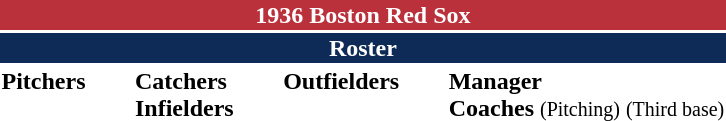<table class="toccolours" style="text-align: left;">
<tr>
<th colspan="10" style="background-color: #ba313c; color: white; text-align: center;">1936 Boston Red Sox</th>
</tr>
<tr>
<td colspan="10" style="background-color: #0d2b56; color: white; text-align: center;"><strong>Roster</strong></td>
</tr>
<tr>
<td valign="top"><strong>Pitchers</strong><br>





 







</td>
<td width="25px"></td>
<td valign="top"><strong>Catchers</strong><br>


<strong>Infielders</strong>






</td>
<td width="25px"></td>
<td valign="top"><strong>Outfielders</strong><br>




</td>
<td width="25px"></td>
<td valign="top"><strong>Manager</strong><br>
<strong>Coaches</strong>

 <small>(Pitching)</small>
 <small>(Third base)</small></td>
</tr>
<tr>
</tr>
</table>
